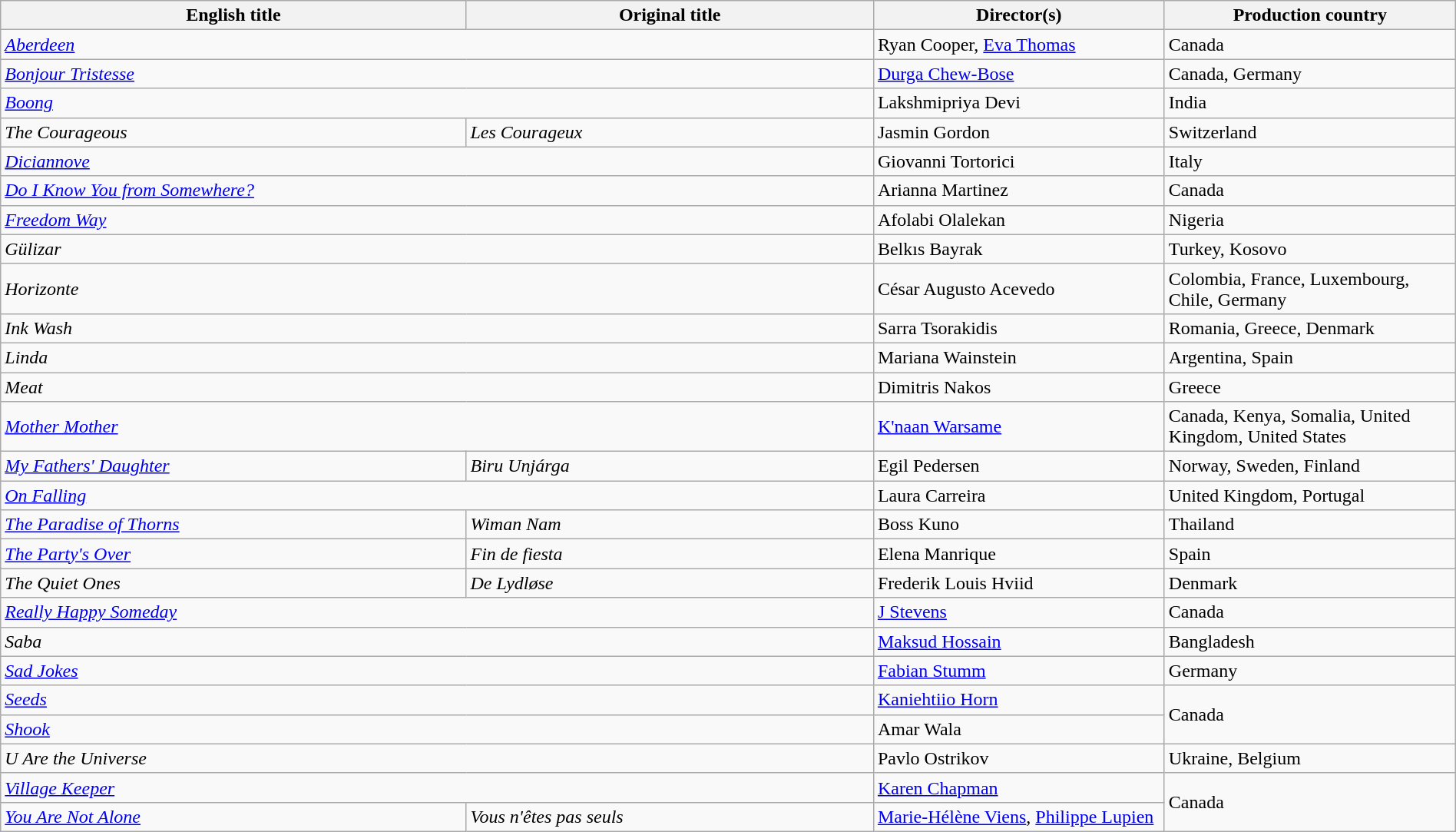<table class="sortable wikitable" width="100%" cellpadding="5">
<tr>
<th scope="col" width="32%">English title</th>
<th scope="col" width="28%">Original title</th>
<th scope="col" width="20%">Director(s)</th>
<th scope="col" width="20%">Production country</th>
</tr>
<tr>
<td colspan=2><em><a href='#'>Aberdeen</a></em></td>
<td>Ryan Cooper, <a href='#'>Eva Thomas</a></td>
<td>Canada</td>
</tr>
<tr>
<td colspan=2><em><a href='#'>Bonjour Tristesse</a></em></td>
<td><a href='#'>Durga Chew-Bose</a></td>
<td>Canada, Germany</td>
</tr>
<tr>
<td colspan=2><em><a href='#'>Boong</a></em></td>
<td>Lakshmipriya Devi</td>
<td>India</td>
</tr>
<tr>
<td><em>The Courageous</em></td>
<td><em>Les Courageux</em></td>
<td>Jasmin Gordon</td>
<td>Switzerland</td>
</tr>
<tr>
<td colspan=2><em><a href='#'>Diciannove</a></em></td>
<td>Giovanni Tortorici</td>
<td>Italy</td>
</tr>
<tr>
<td colspan=2><em><a href='#'>Do I Know You from Somewhere?</a></em></td>
<td>Arianna Martinez</td>
<td>Canada</td>
</tr>
<tr>
<td colspan=2><em><a href='#'>Freedom Way</a></em></td>
<td>Afolabi Olalekan</td>
<td>Nigeria</td>
</tr>
<tr>
<td colspan=2><em>Gülizar</em></td>
<td>Belkıs Bayrak</td>
<td>Turkey, Kosovo</td>
</tr>
<tr>
<td colspan=2><em>Horizonte</em></td>
<td>César Augusto Acevedo</td>
<td>Colombia, France, Luxembourg, Chile, Germany</td>
</tr>
<tr>
<td colspan=2><em>Ink Wash</em></td>
<td>Sarra Tsorakidis</td>
<td>Romania, Greece, Denmark</td>
</tr>
<tr>
<td colspan=2><em>Linda</em></td>
<td>Mariana Wainstein</td>
<td>Argentina, Spain</td>
</tr>
<tr>
<td colspan=2><em>Meat</em></td>
<td>Dimitris Nakos</td>
<td>Greece</td>
</tr>
<tr>
<td colspan=2><em><a href='#'>Mother Mother</a></em></td>
<td><a href='#'>K'naan Warsame</a></td>
<td>Canada, Kenya, Somalia, United Kingdom, United States</td>
</tr>
<tr>
<td><em><a href='#'>My Fathers' Daughter</a></em></td>
<td><em>Biru Unjárga</em></td>
<td>Egil Pedersen</td>
<td>Norway, Sweden, Finland</td>
</tr>
<tr>
<td colspan=2><em><a href='#'>On Falling</a></em></td>
<td>Laura Carreira</td>
<td>United Kingdom, Portugal</td>
</tr>
<tr>
<td><em><a href='#'>The Paradise of Thorns</a></em></td>
<td><em>Wiman Nam</em></td>
<td>Boss Kuno</td>
<td>Thailand</td>
</tr>
<tr>
<td><em><a href='#'>The Party's Over</a></em></td>
<td><em>Fin de fiesta</em></td>
<td>Elena Manrique</td>
<td>Spain</td>
</tr>
<tr>
<td><em>The Quiet Ones</em></td>
<td><em>De Lydløse</em></td>
<td>Frederik Louis Hviid</td>
<td>Denmark</td>
</tr>
<tr>
<td colspan=2><em><a href='#'>Really Happy Someday</a></em></td>
<td><a href='#'>J Stevens</a></td>
<td>Canada</td>
</tr>
<tr>
<td colspan=2><em>Saba</em></td>
<td><a href='#'>Maksud Hossain</a></td>
<td>Bangladesh</td>
</tr>
<tr>
<td colspan=2><em><a href='#'>Sad Jokes</a></em></td>
<td><a href='#'>Fabian Stumm</a></td>
<td>Germany</td>
</tr>
<tr>
<td colspan=2><em><a href='#'>Seeds</a></em></td>
<td><a href='#'>Kaniehtiio Horn</a></td>
<td rowspan="2">Canada</td>
</tr>
<tr>
<td colspan=2><em><a href='#'>Shook</a></em></td>
<td>Amar Wala</td>
</tr>
<tr>
<td colspan=2><em>U Are the Universe</em></td>
<td>Pavlo Ostrikov</td>
<td>Ukraine, Belgium</td>
</tr>
<tr>
<td colspan=2><em><a href='#'>Village Keeper</a></em></td>
<td><a href='#'>Karen Chapman</a></td>
<td rowspan="2">Canada</td>
</tr>
<tr>
<td><em><a href='#'>You Are Not Alone</a></em></td>
<td><em>Vous n'êtes pas seuls</em></td>
<td><a href='#'>Marie-Hélène Viens</a>, <a href='#'>Philippe Lupien</a></td>
</tr>
</table>
